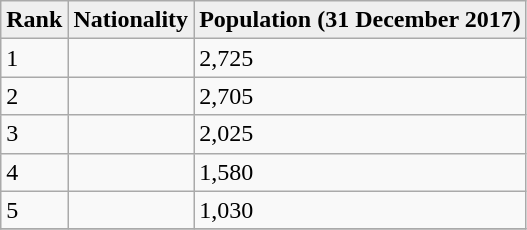<table class="wikitable">
<tr>
<th style="background:#efefef;">Rank</th>
<th style="background:#efefef;">Nationality</th>
<th style="background:#efefef;">Population (31 December 2017)</th>
</tr>
<tr>
<td>1</td>
<td></td>
<td>2,725</td>
</tr>
<tr>
<td>2</td>
<td></td>
<td>2,705</td>
</tr>
<tr>
<td>3</td>
<td></td>
<td>2,025</td>
</tr>
<tr>
<td>4</td>
<td></td>
<td>1,580</td>
</tr>
<tr>
<td>5</td>
<td></td>
<td>1,030</td>
</tr>
<tr>
</tr>
</table>
